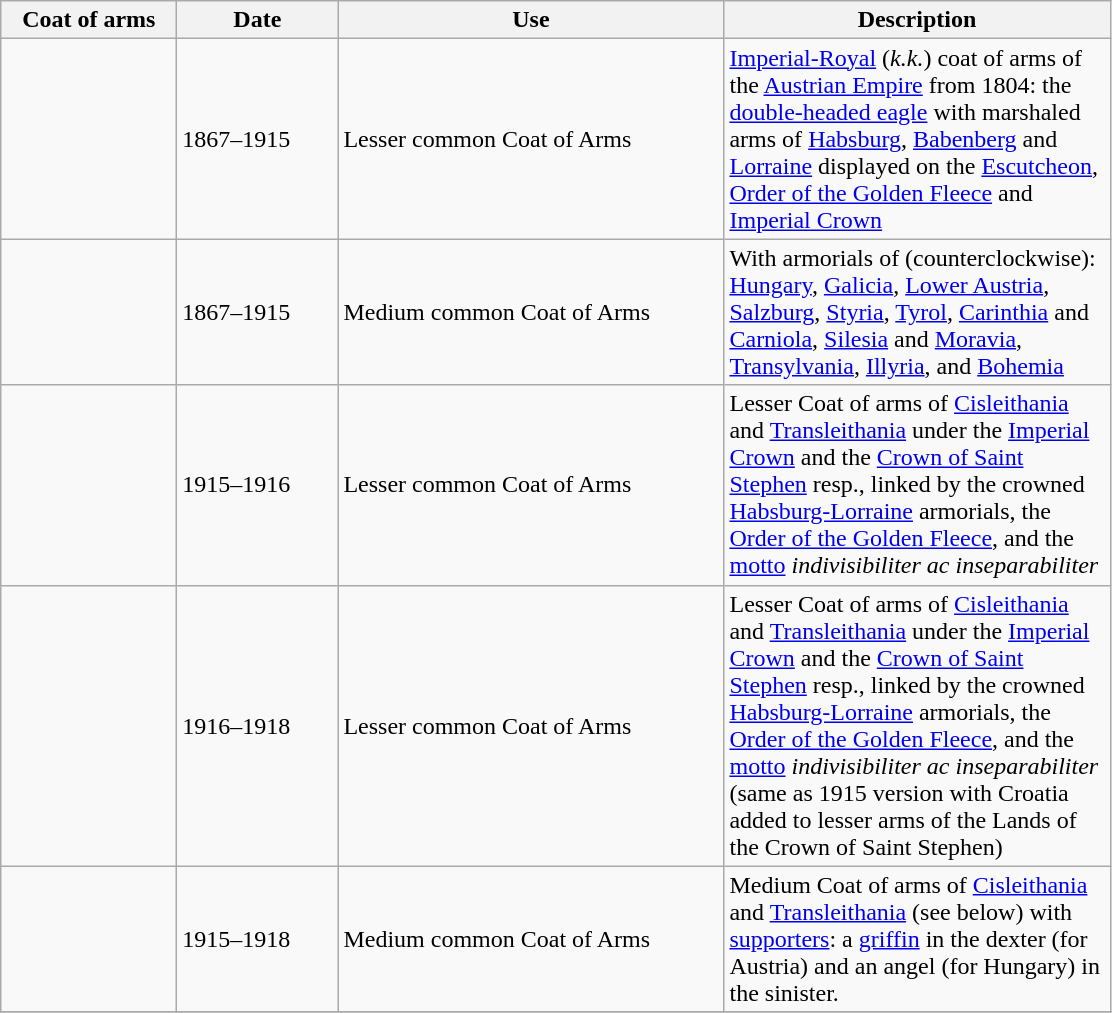<table class="wikitable">
<tr>
<th width="110">Coat of arms</th>
<th width="100">Date</th>
<th width="250">Use</th>
<th width="250">Description</th>
</tr>
<tr>
<td></td>
<td>1867–1915</td>
<td>Lesser common Coat of Arms</td>
<td><a href='#'>Imperial-Royal</a> (<em>k.k.</em>) coat of arms of the <a href='#'>Austrian Empire</a> from 1804: the <a href='#'>double-headed eagle</a> with marshaled arms of <a href='#'>Habsburg</a>, <a href='#'>Babenberg</a> and <a href='#'>Lorraine</a> displayed on the <a href='#'>Escutcheon</a>, <a href='#'>Order of the Golden Fleece</a> and <a href='#'>Imperial Crown</a></td>
</tr>
<tr>
<td></td>
<td>1867–1915</td>
<td>Medium common Coat of Arms</td>
<td>With armorials of (counterclockwise): <a href='#'>Hungary</a>, <a href='#'>Galicia</a>, <a href='#'>Lower Austria</a>, <a href='#'>Salzburg</a>, <a href='#'>Styria</a>, <a href='#'>Tyrol</a>, <a href='#'>Carinthia</a> and <a href='#'>Carniola</a>, <a href='#'>Silesia</a> and <a href='#'>Moravia</a>, <a href='#'>Transylvania</a>, <a href='#'>Illyria</a>, and <a href='#'>Bohemia</a></td>
</tr>
<tr>
<td></td>
<td>1915–1916</td>
<td>Lesser common Coat of Arms</td>
<td>Lesser Coat of arms of <a href='#'>Cisleithania</a> and <a href='#'>Transleithania</a> under the <a href='#'>Imperial Crown</a> and the <a href='#'>Crown of Saint Stephen</a> resp., linked by the crowned <a href='#'>Habsburg-Lorraine</a> armorials, the <a href='#'>Order of the Golden Fleece</a>, and the <a href='#'>motto</a> <em>indivisibiliter ac inseparabiliter</em></td>
</tr>
<tr>
<td></td>
<td>1916–1918</td>
<td>Lesser common Coat of Arms</td>
<td>Lesser Coat of arms of <a href='#'>Cisleithania</a> and <a href='#'>Transleithania</a> under the <a href='#'>Imperial Crown</a> and the <a href='#'>Crown of Saint Stephen</a> resp., linked by the crowned <a href='#'>Habsburg-Lorraine</a> armorials, the <a href='#'>Order of the Golden Fleece</a>, and the <a href='#'>motto</a> <em>indivisibiliter ac inseparabiliter</em> (same as 1915 version with Croatia added to lesser arms of the Lands of the Crown of Saint Stephen)</td>
</tr>
<tr>
<td></td>
<td>1915–1918</td>
<td>Medium common Coat of Arms</td>
<td>Medium Coat of arms of <a href='#'>Cisleithania</a> and <a href='#'>Transleithania</a> (see below) with <a href='#'>supporters</a>: a <a href='#'>griffin</a> in the dexter (for Austria) and an angel (for Hungary) in the sinister.</td>
</tr>
<tr>
</tr>
</table>
